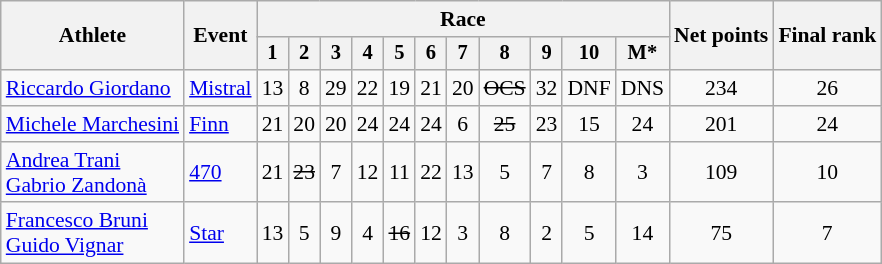<table class="wikitable" style="font-size:90%">
<tr>
<th rowspan=2>Athlete</th>
<th rowspan=2>Event</th>
<th colspan=11>Race</th>
<th rowspan=2>Net points</th>
<th rowspan=2>Final rank</th>
</tr>
<tr style="font-size:95%">
<th>1</th>
<th>2</th>
<th>3</th>
<th>4</th>
<th>5</th>
<th>6</th>
<th>7</th>
<th>8</th>
<th>9</th>
<th>10</th>
<th>M*</th>
</tr>
<tr align=center>
<td align=left><a href='#'>Riccardo Giordano</a></td>
<td align=left><a href='#'>Mistral</a></td>
<td>13</td>
<td>8</td>
<td>29</td>
<td>22</td>
<td>19</td>
<td>21</td>
<td>20</td>
<td><s>OCS</s></td>
<td>32</td>
<td>DNF</td>
<td>DNS</td>
<td>234</td>
<td>26</td>
</tr>
<tr align=center>
<td align=left><a href='#'>Michele Marchesini</a></td>
<td align=left><a href='#'>Finn</a></td>
<td>21</td>
<td>20</td>
<td>20</td>
<td>24</td>
<td>24</td>
<td>24</td>
<td>6</td>
<td><s>25</s></td>
<td>23</td>
<td>15</td>
<td>24</td>
<td>201</td>
<td>24</td>
</tr>
<tr align=center>
<td align=left><a href='#'>Andrea Trani</a><br><a href='#'>Gabrio Zandonà</a></td>
<td align=left><a href='#'>470</a></td>
<td>21</td>
<td><s>23</s></td>
<td>7</td>
<td>12</td>
<td>11</td>
<td>22</td>
<td>13</td>
<td>5</td>
<td>7</td>
<td>8</td>
<td>3</td>
<td>109</td>
<td>10</td>
</tr>
<tr align=center>
<td align=left><a href='#'>Francesco Bruni</a><br><a href='#'>Guido Vignar</a></td>
<td align=left><a href='#'>Star</a></td>
<td>13</td>
<td>5</td>
<td>9</td>
<td>4</td>
<td><s>16</s></td>
<td>12</td>
<td>3</td>
<td>8</td>
<td>2</td>
<td>5</td>
<td>14</td>
<td>75</td>
<td>7</td>
</tr>
</table>
